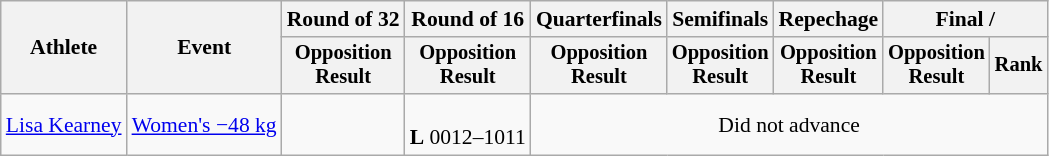<table class="wikitable" style="font-size:90%;">
<tr>
<th rowspan=2>Athlete</th>
<th rowspan=2>Event</th>
<th>Round of 32</th>
<th>Round of 16</th>
<th>Quarterfinals</th>
<th>Semifinals</th>
<th>Repechage</th>
<th colspan=2>Final / </th>
</tr>
<tr style="font-size:95%">
<th>Opposition<br>Result</th>
<th>Opposition<br>Result</th>
<th>Opposition<br>Result</th>
<th>Opposition<br>Result</th>
<th>Opposition<br>Result</th>
<th>Opposition<br>Result</th>
<th>Rank</th>
</tr>
<tr align=center>
<td align=left><a href='#'>Lisa Kearney</a></td>
<td align=left><a href='#'>Women's −48 kg</a></td>
<td></td>
<td><br><strong>L</strong> 0012–1011</td>
<td colspan=5>Did not advance</td>
</tr>
</table>
